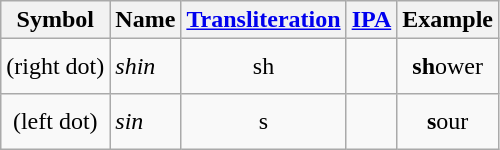<table class="wikitable">
<tr>
<th>Symbol</th>
<th>Name</th>
<th><a href='#'>Transliteration</a></th>
<th><a href='#'>IPA</a></th>
<th>Example</th>
</tr>
<tr>
<td style="text-align:center; padding-top:9px; padding-bottom:9px;"><span></span> (right dot)</td>
<td><em>shin</em></td>
<td style="text-align:center;">sh</td>
<td style="text-align:center;"></td>
<td style="text-align:center;"><strong>sh</strong>ower</td>
</tr>
<tr>
<td style="text-align:center; padding-top:9px; padding-bottom:9px;"><span></span> (left dot)</td>
<td><em>sin</em></td>
<td style="text-align:center;">s</td>
<td style="text-align:center;"></td>
<td style="text-align:center;"><strong>s</strong>our</td>
</tr>
</table>
